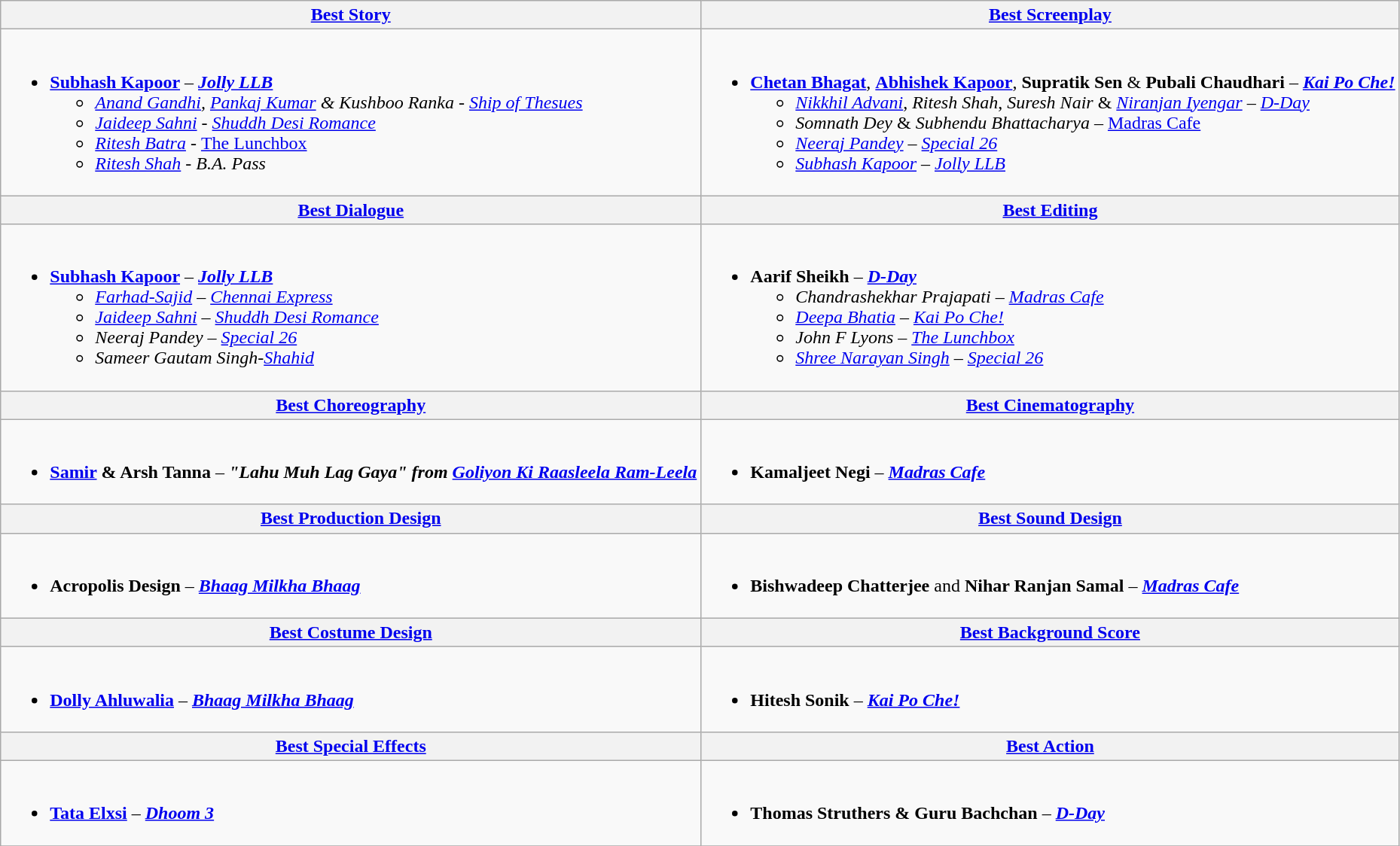<table class="wikitable">
<tr>
<th><a href='#'>Best Story</a></th>
<th><a href='#'>Best Screenplay</a></th>
</tr>
<tr>
<td><br><ul><li><strong><a href='#'>Subhash Kapoor</a></strong> – <strong><em><a href='#'>Jolly LLB</a></em></strong><ul><li><em><a href='#'>Anand Gandhi</a>, <a href='#'>Pankaj Kumar</a> & Kushboo Ranka</em> - <em><a href='#'>Ship of Thesues</a></em></li><li><em><a href='#'>Jaideep Sahni</a></em> - <em><a href='#'>Shuddh Desi Romance</a></em></li><li><em><a href='#'>Ritesh Batra</a> - </em><a href='#'>The Lunchbox</a></li><li><em><a href='#'>Ritesh Shah</a></em> - <em>B.A. Pass</em></li></ul></li></ul></td>
<td><br><ul><li><strong><a href='#'>Chetan Bhagat</a></strong>, <strong><a href='#'>Abhishek Kapoor</a></strong>, <strong>Supratik Sen</strong> & <strong>Pubali Chaudhari</strong> – <strong><em><a href='#'>Kai Po Che!</a></em></strong><ul><li><em><a href='#'>Nikkhil Advani</a></em>, <em>Ritesh Shah</em>, <em>Suresh Nair</em> & <em><a href='#'>Niranjan Iyengar</a></em> – <em><a href='#'>D-Day</a></em></li><li><em>Somnath Dey</em> & <em>Subhendu Bhattacharya</em> – <a href='#'>Madras Cafe</a></li><li><em><a href='#'>Neeraj Pandey</a></em> – <em><a href='#'>Special 26</a></em></li><li><em><a href='#'>Subhash Kapoor</a></em> – <em><a href='#'>Jolly LLB</a></em></li></ul></li></ul></td>
</tr>
<tr>
<th><a href='#'>Best Dialogue</a></th>
<th><a href='#'>Best Editing</a></th>
</tr>
<tr>
<td><br><ul><li><strong><a href='#'>Subhash Kapoor</a></strong> – <strong><em><a href='#'>Jolly LLB</a></em></strong><ul><li><em><a href='#'>Farhad-Sajid</a></em> – <em><a href='#'>Chennai Express</a></em></li><li><em><a href='#'>Jaideep Sahni</a></em> – <em><a href='#'>Shuddh Desi Romance</a></em></li><li><em>Neeraj Pandey</em> – <em><a href='#'>Special 26</a></em></li><li><em>Sameer Gautam Singh</em>-<em><a href='#'>Shahid</a></em></li></ul></li></ul></td>
<td><br><ul><li><strong>Aarif Sheikh</strong> – <strong><em><a href='#'>D-Day</a></em></strong><ul><li><em>Chandrashekhar Prajapati</em> – <em><a href='#'>Madras Cafe</a></em></li><li><em><a href='#'>Deepa Bhatia</a></em> – <em><a href='#'>Kai Po Che!</a></em></li><li><em>John F Lyons</em> – <em><a href='#'>The Lunchbox</a></em></li><li><em><a href='#'>Shree Narayan Singh</a></em> – <em><a href='#'>Special 26</a></em></li></ul></li></ul></td>
</tr>
<tr>
<th><a href='#'>Best Choreography</a></th>
<th><a href='#'>Best Cinematography</a></th>
</tr>
<tr>
<td><br><ul><li><strong><a href='#'>Samir</a> & Arsh Tanna</strong> – <strong><em>"Lahu Muh Lag Gaya" from</em></strong> <strong><em><a href='#'>Goliyon Ki Raasleela Ram-Leela</a></em></strong></li></ul></td>
<td><br><ul><li><strong>Kamaljeet Negi</strong> – <strong><em><a href='#'>Madras Cafe</a></em></strong></li></ul></td>
</tr>
<tr>
<th><a href='#'>Best Production Design</a></th>
<th><a href='#'>Best Sound Design</a></th>
</tr>
<tr>
<td><br><ul><li><strong>Acropolis Design</strong> – <strong><em><a href='#'>Bhaag Milkha Bhaag</a></em></strong></li></ul></td>
<td><br><ul><li><strong>Bishwadeep Chatterjee</strong> and <strong>Nihar Ranjan Samal</strong> – <strong><em><a href='#'>Madras Cafe</a></em></strong></li></ul></td>
</tr>
<tr>
<th><a href='#'>Best Costume Design</a></th>
<th><a href='#'>Best Background Score</a></th>
</tr>
<tr>
<td><br><ul><li><strong><a href='#'>Dolly Ahluwalia</a></strong> – <strong><em><a href='#'>Bhaag Milkha Bhaag</a></em></strong></li></ul></td>
<td><br><ul><li><strong>Hitesh Sonik</strong> – <strong><em><a href='#'>Kai Po Che!</a></em></strong></li></ul></td>
</tr>
<tr>
<th><a href='#'>Best Special Effects</a></th>
<th><a href='#'>Best Action</a></th>
</tr>
<tr>
<td><br><ul><li><strong><a href='#'>Tata Elxsi</a></strong> – <strong><em><a href='#'>Dhoom 3</a></em></strong></li></ul></td>
<td><br><ul><li><strong>Thomas Struthers & Guru Bachchan</strong> – <strong><em><a href='#'>D-Day</a></em></strong></li></ul></td>
</tr>
<tr>
</tr>
</table>
